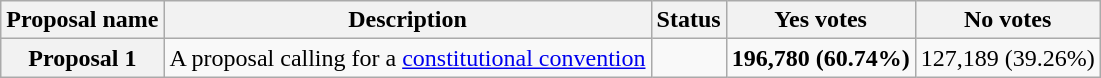<table class="wikitable sortable plainrowheaders">
<tr>
<th scope="col">Proposal name</th>
<th class="unsortable" scope="col">Description</th>
<th scope="col">Status</th>
<th scope="col">Yes votes</th>
<th scope="col">No votes</th>
</tr>
<tr>
<th scope="row">Proposal 1</th>
<td>A proposal calling for a <a href='#'>constitutional convention</a></td>
<td></td>
<td><strong>196,780 (60.74%)</strong></td>
<td>127,189 (39.26%)</td>
</tr>
</table>
